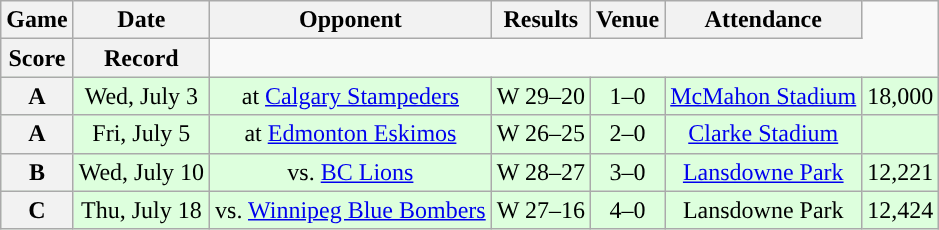<table class="wikitable" style="text-align:center">
<tr>
<th>Game</th>
<th>Date</th>
<th>Opponent</th>
<th>Results</th>
<th>Venue</th>
<th>Attendance</th>
</tr>
<tr>
<th>Score</th>
<th>Record</th>
</tr>
<tr style="background:#ddffdd">
<th>A</th>
<td>Wed, July 3</td>
<td>at <a href='#'>Calgary Stampeders</a></td>
<td>W 29–20</td>
<td>1–0</td>
<td><a href='#'>McMahon Stadium</a></td>
<td>18,000</td>
</tr>
<tr style="background:#ddffdd">
<th>A</th>
<td>Fri, July 5</td>
<td>at <a href='#'>Edmonton Eskimos</a></td>
<td>W 26–25</td>
<td>2–0</td>
<td><a href='#'>Clarke Stadium</a></td>
<td></td>
</tr>
<tr style="background:#ddffdd">
<th>B</th>
<td>Wed, July 10</td>
<td>vs. <a href='#'>BC Lions</a></td>
<td>W 28–27</td>
<td>3–0</td>
<td><a href='#'>Lansdowne Park</a></td>
<td>12,221</td>
</tr>
<tr style="background:#ddffdd">
<th>C</th>
<td>Thu, July 18</td>
<td>vs. <a href='#'>Winnipeg Blue Bombers</a></td>
<td>W 27–16</td>
<td>4–0</td>
<td>Lansdowne Park</td>
<td>12,424</td>
</tr>
</table>
